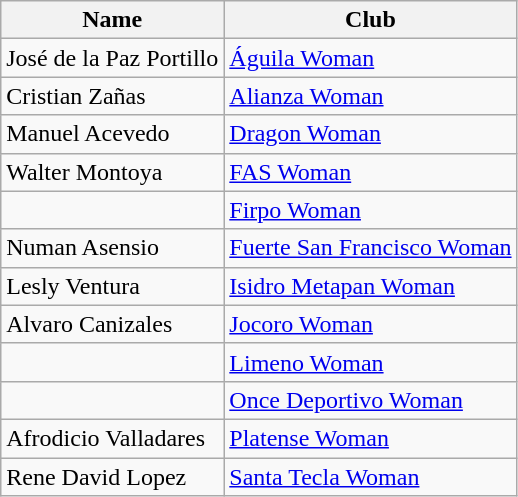<table class="wikitable sortable">
<tr>
<th>Name</th>
<th>Club</th>
</tr>
<tr>
<td> José de la Paz Portillo</td>
<td><a href='#'>Águila Woman</a></td>
</tr>
<tr>
<td> Cristian Zañas</td>
<td><a href='#'>Alianza Woman</a></td>
</tr>
<tr>
<td> Manuel Acevedo</td>
<td><a href='#'>Dragon Woman</a></td>
</tr>
<tr>
<td> Walter Montoya</td>
<td><a href='#'>FAS Woman</a></td>
</tr>
<tr>
<td></td>
<td><a href='#'>Firpo Woman</a></td>
</tr>
<tr>
<td> Numan Asensio</td>
<td><a href='#'>Fuerte San Francisco Woman</a></td>
</tr>
<tr>
<td> Lesly Ventura</td>
<td><a href='#'>Isidro Metapan Woman</a></td>
</tr>
<tr>
<td> Alvaro Canizales</td>
<td><a href='#'>Jocoro Woman</a></td>
</tr>
<tr>
<td></td>
<td><a href='#'>Limeno Woman</a></td>
</tr>
<tr>
<td></td>
<td><a href='#'>Once Deportivo Woman</a></td>
</tr>
<tr>
<td> Afrodicio Valladares</td>
<td><a href='#'>Platense Woman</a></td>
</tr>
<tr>
<td> Rene David Lopez</td>
<td><a href='#'>Santa Tecla Woman</a></td>
</tr>
</table>
